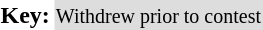<table>
<tr>
<td><strong>Key:</strong></td>
<td bgcolor="DDDDDD" align:"center"><small>Withdrew prior to contest</small></td>
</tr>
</table>
